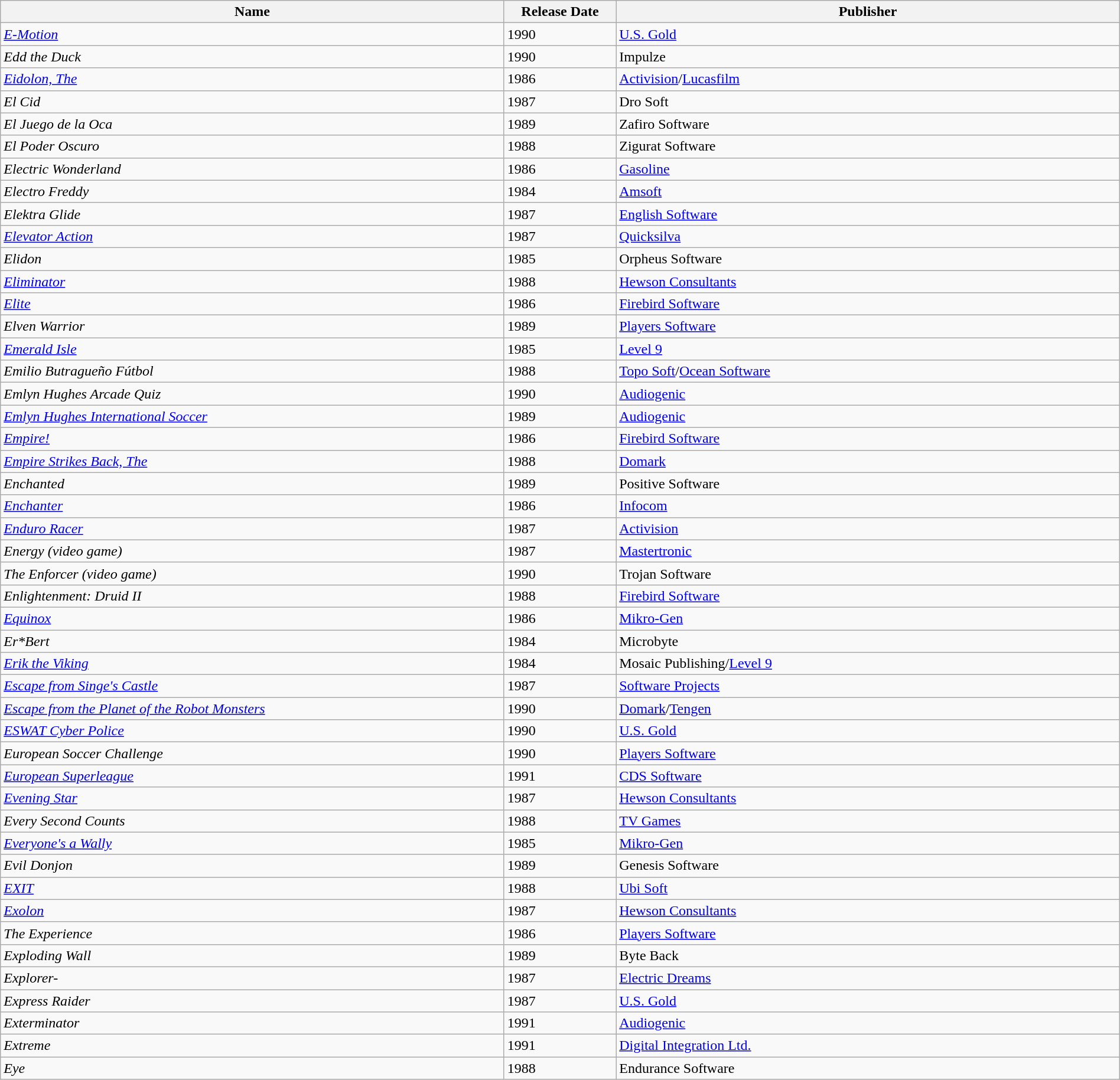<table class="wikitable sortable" style="width:100%;">
<tr>
<th style="width:45%;">Name</th>
<th style="width:10%;">Release Date</th>
<th style="width:45%;">Publisher</th>
</tr>
<tr>
<td><em><a href='#'>E-Motion</a></em></td>
<td>1990</td>
<td><a href='#'>U.S. Gold</a></td>
</tr>
<tr>
<td><em>Edd the Duck</em></td>
<td>1990</td>
<td>Impulze</td>
</tr>
<tr>
<td><em><a href='#'>Eidolon, The</a></em></td>
<td>1986</td>
<td><a href='#'>Activision</a>/<a href='#'>Lucasfilm</a></td>
</tr>
<tr>
<td><em>El Cid</em></td>
<td>1987</td>
<td>Dro Soft</td>
</tr>
<tr>
<td><em>El Juego de la Oca</em></td>
<td>1989</td>
<td>Zafiro Software</td>
</tr>
<tr>
<td><em>El Poder Oscuro</em></td>
<td>1988</td>
<td>Zigurat Software</td>
</tr>
<tr>
<td><em>Electric Wonderland</em></td>
<td>1986</td>
<td><a href='#'>Gasoline</a></td>
</tr>
<tr>
<td><em>Electro Freddy</em></td>
<td>1984</td>
<td><a href='#'>Amsoft</a></td>
</tr>
<tr>
<td><em>Elektra Glide</em></td>
<td>1987</td>
<td><a href='#'>English Software</a></td>
</tr>
<tr>
<td><em><a href='#'>Elevator Action</a></em></td>
<td>1987</td>
<td><a href='#'>Quicksilva</a></td>
</tr>
<tr>
<td><em>Elidon</em></td>
<td>1985</td>
<td>Orpheus Software</td>
</tr>
<tr>
<td><em><a href='#'>Eliminator</a></em></td>
<td>1988</td>
<td><a href='#'>Hewson Consultants</a></td>
</tr>
<tr>
<td><em><a href='#'>Elite</a></em></td>
<td>1986</td>
<td><a href='#'>Firebird Software</a></td>
</tr>
<tr>
<td><em>Elven Warrior</em></td>
<td>1989</td>
<td><a href='#'>Players Software</a></td>
</tr>
<tr>
<td><em><a href='#'>Emerald Isle</a></em></td>
<td>1985</td>
<td><a href='#'>Level 9</a></td>
</tr>
<tr>
<td><em>Emilio Butragueño Fútbol</em></td>
<td>1988</td>
<td><a href='#'>Topo Soft</a>/<a href='#'>Ocean Software</a></td>
</tr>
<tr>
<td><em>Emlyn Hughes Arcade Quiz</em></td>
<td>1990</td>
<td><a href='#'>Audiogenic</a></td>
</tr>
<tr>
<td><em><a href='#'>Emlyn Hughes International Soccer</a></em></td>
<td>1989</td>
<td><a href='#'>Audiogenic</a></td>
</tr>
<tr>
<td><em><a href='#'>Empire!</a></em></td>
<td>1986</td>
<td><a href='#'>Firebird Software</a></td>
</tr>
<tr>
<td><em><a href='#'>Empire Strikes Back, The</a></em></td>
<td>1988</td>
<td><a href='#'>Domark</a></td>
</tr>
<tr>
<td><em>Enchanted</em></td>
<td>1989</td>
<td>Positive Software</td>
</tr>
<tr>
<td><em><a href='#'>Enchanter</a></em></td>
<td>1986</td>
<td><a href='#'>Infocom</a></td>
</tr>
<tr>
<td><em><a href='#'>Enduro Racer</a></em></td>
<td>1987</td>
<td><a href='#'>Activision</a></td>
</tr>
<tr>
<td><em>Energy (video game)</em></td>
<td>1987</td>
<td><a href='#'>Mastertronic</a></td>
</tr>
<tr>
<td><em>The Enforcer (video game)</em></td>
<td>1990</td>
<td>Trojan Software</td>
</tr>
<tr>
<td><em>Enlightenment: Druid II</em></td>
<td>1988</td>
<td><a href='#'>Firebird Software</a></td>
</tr>
<tr>
<td><em><a href='#'>Equinox</a></em></td>
<td>1986</td>
<td><a href='#'>Mikro-Gen</a></td>
</tr>
<tr>
<td><em>Er*Bert</em></td>
<td>1984</td>
<td>Microbyte</td>
</tr>
<tr>
<td><em><a href='#'>Erik the Viking</a></em></td>
<td>1984</td>
<td>Mosaic Publishing/<a href='#'>Level 9</a></td>
</tr>
<tr>
<td><em><a href='#'>Escape from Singe's Castle</a></em></td>
<td>1987</td>
<td><a href='#'>Software Projects</a></td>
</tr>
<tr>
<td><em><a href='#'>Escape from the Planet of the Robot Monsters</a></em></td>
<td>1990</td>
<td><a href='#'>Domark</a>/<a href='#'>Tengen</a></td>
</tr>
<tr>
<td><em><a href='#'>ESWAT Cyber Police</a></em></td>
<td>1990</td>
<td><a href='#'>U.S. Gold</a></td>
</tr>
<tr>
<td><em>European Soccer Challenge</em></td>
<td>1990</td>
<td><a href='#'>Players Software</a></td>
</tr>
<tr>
<td><em><a href='#'>European Superleague</a></em></td>
<td>1991</td>
<td><a href='#'>CDS Software</a></td>
</tr>
<tr>
<td><em><a href='#'>Evening Star</a></em></td>
<td>1987</td>
<td><a href='#'>Hewson Consultants</a></td>
</tr>
<tr>
<td><em>Every Second Counts</em></td>
<td>1988</td>
<td><a href='#'>TV Games</a></td>
</tr>
<tr>
<td><em><a href='#'>Everyone's a Wally</a></em></td>
<td>1985</td>
<td><a href='#'>Mikro-Gen</a></td>
</tr>
<tr>
<td><em>Evil Donjon</em></td>
<td>1989</td>
<td>Genesis Software</td>
</tr>
<tr>
<td><em><a href='#'>EXIT</a></em></td>
<td>1988</td>
<td><a href='#'>Ubi Soft</a></td>
</tr>
<tr>
<td><em><a href='#'>Exolon</a></em></td>
<td>1987</td>
<td><a href='#'>Hewson Consultants</a></td>
</tr>
<tr>
<td><em>The Experience</em></td>
<td>1986</td>
<td><a href='#'>Players Software</a></td>
</tr>
<tr>
<td><em>Exploding Wall</em></td>
<td>1989</td>
<td>Byte Back</td>
</tr>
<tr>
<td><em>Explorer-</em></td>
<td>1987</td>
<td><a href='#'>Electric Dreams</a></td>
</tr>
<tr>
<td><em>Express Raider</em></td>
<td>1987</td>
<td><a href='#'>U.S. Gold</a></td>
</tr>
<tr>
<td><em>Exterminator</em></td>
<td>1991</td>
<td><a href='#'>Audiogenic</a></td>
</tr>
<tr>
<td><em>Extreme</em></td>
<td>1991</td>
<td><a href='#'>Digital Integration Ltd.</a></td>
</tr>
<tr>
<td><em>Eye</em></td>
<td>1988</td>
<td>Endurance Software</td>
</tr>
</table>
